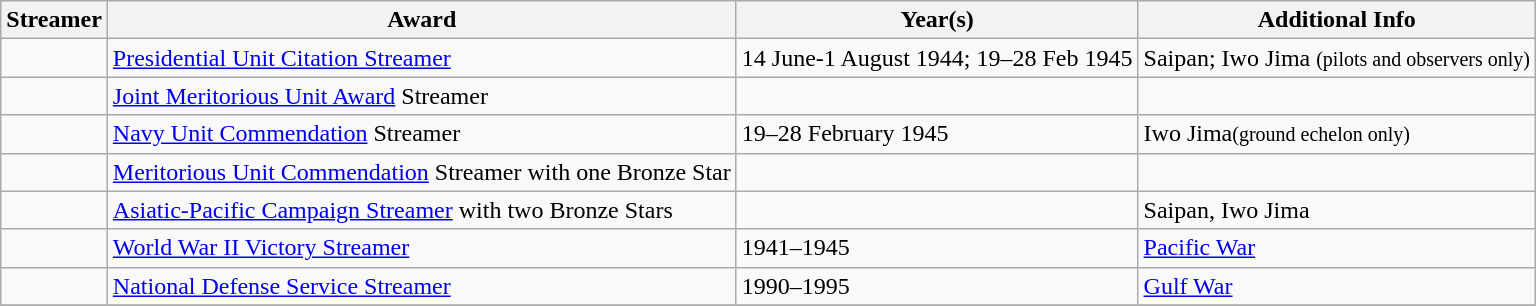<table class=wikitable>
<tr>
<th>Streamer</th>
<th>Award</th>
<th>Year(s)</th>
<th>Additional Info</th>
</tr>
<tr>
<td></td>
<td><a href='#'>Presidential Unit Citation Streamer</a></td>
<td>14 June-1 August 1944; 19–28 Feb 1945</td>
<td>Saipan; Iwo Jima <small>(pilots and observers only)</small></td>
</tr>
<tr>
<td></td>
<td><a href='#'>Joint Meritorious Unit Award</a> Streamer</td>
<td><br></td>
<td><br></td>
</tr>
<tr>
<td></td>
<td><a href='#'>Navy Unit Commendation</a> Streamer</td>
<td>19–28 February 1945</td>
<td>Iwo Jima<small>(ground echelon only)</small></td>
</tr>
<tr>
<td></td>
<td><a href='#'>Meritorious Unit Commendation</a> Streamer with one Bronze Star</td>
<td><br></td>
<td><br></td>
</tr>
<tr>
<td></td>
<td><a href='#'>Asiatic-Pacific Campaign Streamer</a> with two Bronze Stars</td>
<td><br></td>
<td>Saipan, Iwo Jima</td>
</tr>
<tr>
<td></td>
<td><a href='#'>World War II Victory Streamer</a></td>
<td>1941–1945</td>
<td><a href='#'>Pacific War</a></td>
</tr>
<tr>
<td></td>
<td><a href='#'>National Defense Service Streamer</a></td>
<td>1990–1995</td>
<td><a href='#'>Gulf War</a></td>
</tr>
<tr>
</tr>
</table>
